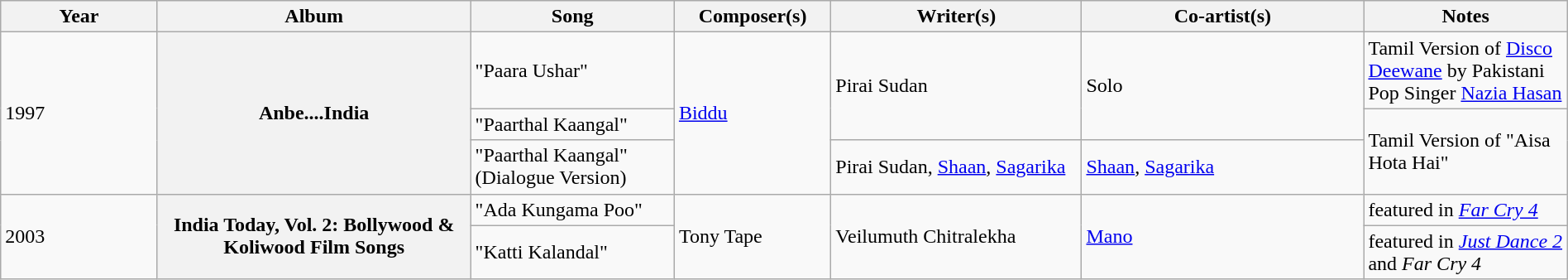<table class="wikitable plainrowheaders" style="width:100%;" textcolor:#000;">
<tr>
<th scope="col" style="width:10%;"><strong>Year</strong></th>
<th scope="col" style="width:20%;"><strong>Album</strong></th>
<th scope="col" style="width:13%;"><strong>Song</strong></th>
<th scope="col" style="width:10%;"><strong>Composer(s)</strong></th>
<th scope="col" style="width:16%;"><strong>Writer(s)</strong></th>
<th scope="col" style="width:18%;"><strong>Co-artist(s)</strong></th>
<th scope="col" style="width:18%;"><strong>Notes</strong></th>
</tr>
<tr>
<td rowspan="3">1997</td>
<th rowspan="3">Anbe....India</th>
<td>"Paara Ushar"</td>
<td rowspan="3"><a href='#'>Biddu</a></td>
<td rowspan="2">Pirai Sudan</td>
<td rowspan="2">Solo</td>
<td>Tamil Version of <a href='#'>Disco Deewane</a> by Pakistani Pop Singer <a href='#'>Nazia Hasan</a></td>
</tr>
<tr>
<td>"Paarthal Kaangal"</td>
<td rowspan="2">Tamil Version of "Aisa Hota Hai"</td>
</tr>
<tr>
<td>"Paarthal Kaangal" (Dialogue Version)</td>
<td>Pirai Sudan, <a href='#'>Shaan</a>, <a href='#'>Sagarika</a></td>
<td><a href='#'>Shaan</a>, <a href='#'>Sagarika</a></td>
</tr>
<tr>
<td rowspan="2">2003</td>
<th rowspan="2">India Today, Vol. 2: Bollywood & Koliwood Film Songs</th>
<td>"Ada Kungama Poo"</td>
<td rowspan="2">Tony Tape</td>
<td rowspan="2">Veilumuth Chitralekha</td>
<td rowspan="2"><a href='#'>Mano</a></td>
<td>featured in <em><a href='#'>Far Cry 4</a></em></td>
</tr>
<tr>
<td>"Katti Kalandal"</td>
<td>featured in <em><a href='#'>Just Dance 2</a></em> and <em>Far Cry 4</em></td>
</tr>
</table>
